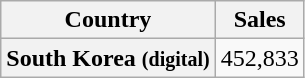<table class="wikitable plainrowheaders">
<tr>
<th>Country</th>
<th>Sales</th>
</tr>
<tr>
<th scope="row">South Korea <small>(digital)</small></th>
<td>452,833</td>
</tr>
</table>
